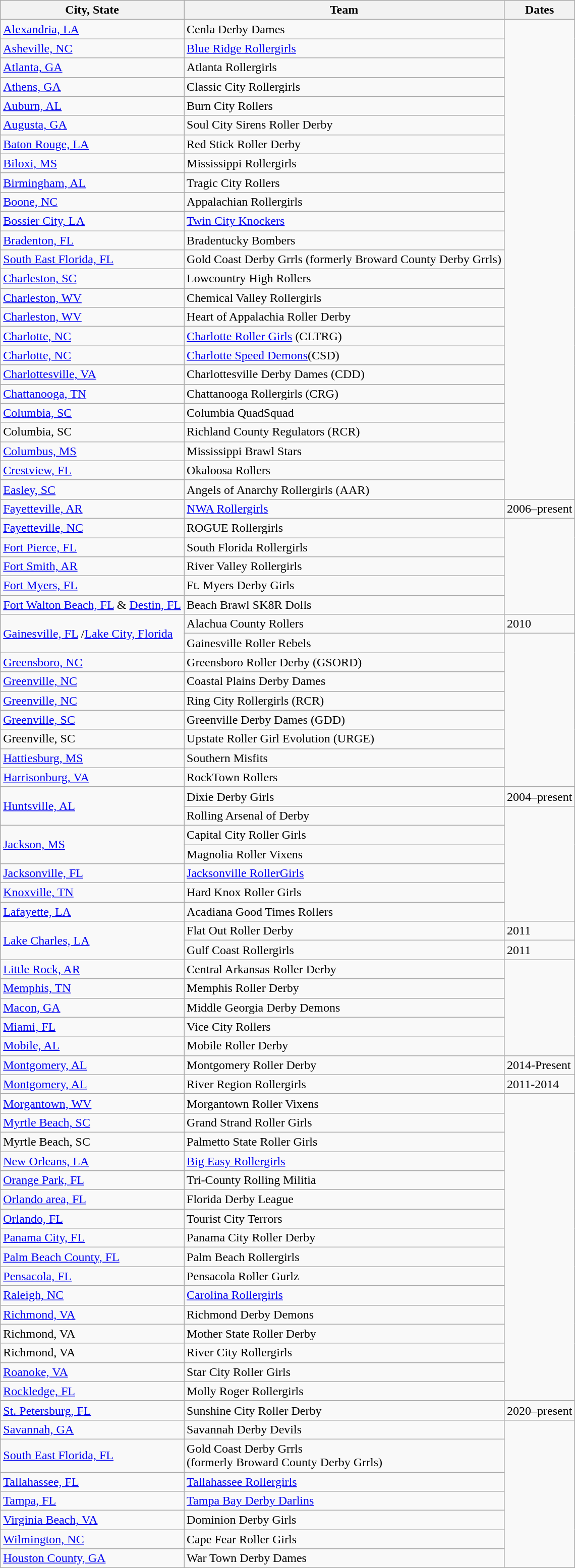<table class="wikitable sortable collapsible collapsed">
<tr>
<th>City, State</th>
<th>Team</th>
<th>Dates</th>
</tr>
<tr>
<td><a href='#'>Alexandria, LA</a></td>
<td>Cenla Derby Dames</td>
</tr>
<tr>
<td><a href='#'>Asheville, NC</a></td>
<td><a href='#'>Blue Ridge Rollergirls</a></td>
</tr>
<tr>
<td><a href='#'>Atlanta, GA</a></td>
<td>Atlanta Rollergirls</td>
</tr>
<tr>
<td><a href='#'>Athens, GA</a></td>
<td>Classic City Rollergirls</td>
</tr>
<tr>
<td><a href='#'>Auburn, AL</a></td>
<td>Burn City Rollers</td>
</tr>
<tr>
<td><a href='#'>Augusta, GA</a></td>
<td>Soul City Sirens Roller Derby</td>
</tr>
<tr>
<td><a href='#'>Baton Rouge, LA</a></td>
<td>Red Stick Roller Derby</td>
</tr>
<tr>
<td><a href='#'>Biloxi, MS</a></td>
<td>Mississippi Rollergirls</td>
</tr>
<tr>
<td><a href='#'>Birmingham, AL</a></td>
<td>Tragic City Rollers</td>
</tr>
<tr>
<td><a href='#'>Boone, NC</a></td>
<td>Appalachian Rollergirls</td>
</tr>
<tr>
<td><a href='#'>Bossier City, LA</a></td>
<td><a href='#'>Twin City Knockers</a></td>
</tr>
<tr>
<td><a href='#'>Bradenton, FL</a></td>
<td>Bradentucky Bombers</td>
</tr>
<tr>
<td><a href='#'>South East Florida, FL</a></td>
<td>Gold Coast Derby Grrls (formerly Broward County Derby Grrls)</td>
</tr>
<tr>
<td><a href='#'>Charleston, SC</a></td>
<td>Lowcountry High Rollers</td>
</tr>
<tr>
<td><a href='#'>Charleston, WV</a></td>
<td>Chemical Valley Rollergirls</td>
</tr>
<tr>
<td><a href='#'>Charleston, WV</a></td>
<td>Heart of Appalachia Roller Derby</td>
</tr>
<tr>
<td><a href='#'>Charlotte, NC</a></td>
<td><a href='#'>Charlotte Roller Girls</a> (CLTRG)</td>
</tr>
<tr>
<td><a href='#'>Charlotte, NC</a></td>
<td><a href='#'>Charlotte Speed Demons</a>(CSD)</td>
</tr>
<tr>
<td><a href='#'>Charlottesville, VA</a></td>
<td>Charlottesville Derby Dames (CDD)</td>
</tr>
<tr>
<td><a href='#'>Chattanooga, TN</a></td>
<td>Chattanooga Rollergirls (CRG)</td>
</tr>
<tr>
<td><a href='#'>Columbia, SC</a></td>
<td>Columbia QuadSquad</td>
</tr>
<tr>
<td>Columbia, SC</td>
<td>Richland County Regulators (RCR)</td>
</tr>
<tr>
<td><a href='#'>Columbus, MS</a></td>
<td>Mississippi Brawl Stars</td>
</tr>
<tr>
<td><a href='#'>Crestview, FL</a></td>
<td>Okaloosa Rollers</td>
</tr>
<tr>
<td><a href='#'>Easley, SC</a></td>
<td>Angels of Anarchy Rollergirls (AAR)</td>
</tr>
<tr>
<td><a href='#'>Fayetteville, AR</a></td>
<td><a href='#'>NWA Rollergirls</a></td>
<td>2006–present</td>
</tr>
<tr>
<td><a href='#'>Fayetteville, NC</a></td>
<td>ROGUE Rollergirls</td>
</tr>
<tr>
<td><a href='#'>Fort Pierce, FL</a></td>
<td>South Florida Rollergirls</td>
</tr>
<tr>
<td><a href='#'>Fort Smith, AR</a></td>
<td>River Valley Rollergirls</td>
</tr>
<tr>
<td><a href='#'>Fort Myers, FL</a></td>
<td>Ft. Myers Derby Girls</td>
</tr>
<tr>
<td><a href='#'>Fort Walton Beach, FL</a> & <a href='#'>Destin, FL</a></td>
<td>Beach Brawl SK8R Dolls</td>
</tr>
<tr>
<td rowspan=2><a href='#'>Gainesville, FL</a> /<a href='#'>Lake City, Florida</a></td>
<td>Alachua County Rollers</td>
<td>2010</td>
</tr>
<tr>
<td>Gainesville Roller Rebels</td>
</tr>
<tr>
<td><a href='#'>Greensboro, NC</a></td>
<td>Greensboro Roller Derby (GSORD)</td>
</tr>
<tr>
<td><a href='#'>Greenville, NC</a></td>
<td>Coastal Plains Derby Dames</td>
</tr>
<tr>
<td><a href='#'>Greenville, NC</a></td>
<td>Ring City Rollergirls (RCR)</td>
</tr>
<tr>
<td><a href='#'>Greenville, SC</a></td>
<td>Greenville Derby Dames (GDD)</td>
</tr>
<tr>
<td Greenville, South Carolina>Greenville, SC</td>
<td>Upstate Roller Girl Evolution (URGE)</td>
</tr>
<tr>
<td><a href='#'>Hattiesburg, MS</a></td>
<td>Southern Misfits</td>
</tr>
<tr>
<td><a href='#'>Harrisonburg, VA</a></td>
<td>RockTown Rollers</td>
</tr>
<tr>
<td rowspan=2><a href='#'>Huntsville, AL</a></td>
<td>Dixie Derby Girls</td>
<td>2004–present</td>
</tr>
<tr>
<td>Rolling Arsenal of Derby</td>
</tr>
<tr>
<td rowspan=2><a href='#'>Jackson, MS</a></td>
<td>Capital City Roller Girls</td>
</tr>
<tr>
<td>Magnolia Roller Vixens</td>
</tr>
<tr>
<td><a href='#'>Jacksonville, FL</a></td>
<td><a href='#'>Jacksonville RollerGirls</a></td>
</tr>
<tr>
<td><a href='#'>Knoxville, TN</a></td>
<td>Hard Knox Roller Girls</td>
</tr>
<tr>
<td><a href='#'>Lafayette, LA</a></td>
<td>Acadiana Good Times Rollers</td>
</tr>
<tr>
<td rowspan=2><a href='#'>Lake Charles, LA</a></td>
<td>Flat Out Roller Derby</td>
<td>2011</td>
</tr>
<tr>
<td>Gulf Coast Rollergirls</td>
<td>2011</td>
</tr>
<tr>
<td><a href='#'>Little Rock, AR</a></td>
<td>Central Arkansas Roller Derby</td>
</tr>
<tr>
<td><a href='#'>Memphis, TN</a></td>
<td>Memphis Roller Derby</td>
</tr>
<tr>
<td><a href='#'>Macon, GA</a></td>
<td>Middle Georgia Derby Demons</td>
</tr>
<tr>
<td><a href='#'>Miami, FL</a></td>
<td>Vice City Rollers</td>
</tr>
<tr>
<td><a href='#'>Mobile, AL</a></td>
<td>Mobile Roller Derby</td>
</tr>
<tr>
<td><a href='#'>Montgomery, AL</a></td>
<td>Montgomery Roller Derby</td>
<td>2014-Present</td>
</tr>
<tr>
<td><a href='#'>Montgomery, AL</a></td>
<td>River Region Rollergirls</td>
<td>2011-2014</td>
</tr>
<tr>
<td><a href='#'>Morgantown, WV</a></td>
<td>Morgantown Roller Vixens</td>
</tr>
<tr>
<td><a href='#'>Myrtle Beach, SC</a></td>
<td>Grand Strand Roller Girls</td>
</tr>
<tr>
<td>Myrtle Beach, SC</td>
<td>Palmetto State Roller Girls</td>
</tr>
<tr>
<td><a href='#'>New Orleans, LA</a></td>
<td><a href='#'>Big Easy Rollergirls</a></td>
</tr>
<tr>
<td><a href='#'>Orange Park, FL</a></td>
<td>Tri-County Rolling Militia</td>
</tr>
<tr>
<td><a href='#'>Orlando area, FL</a></td>
<td>Florida Derby League</td>
</tr>
<tr>
<td><a href='#'>Orlando, FL</a></td>
<td>Tourist City Terrors</td>
</tr>
<tr>
<td><a href='#'>Panama City, FL</a></td>
<td>Panama City Roller Derby</td>
</tr>
<tr>
<td><a href='#'>Palm Beach County, FL</a></td>
<td>Palm Beach Rollergirls</td>
</tr>
<tr>
<td><a href='#'>Pensacola, FL</a></td>
<td>Pensacola Roller Gurlz</td>
</tr>
<tr>
<td><a href='#'>Raleigh, NC</a></td>
<td><a href='#'>Carolina Rollergirls</a></td>
</tr>
<tr>
<td><a href='#'>Richmond, VA</a></td>
<td>Richmond Derby Demons</td>
</tr>
<tr>
<td>Richmond, VA</td>
<td>Mother State Roller Derby</td>
</tr>
<tr>
<td>Richmond, VA</td>
<td>River City Rollergirls</td>
</tr>
<tr>
<td><a href='#'>Roanoke, VA</a></td>
<td>Star City Roller Girls</td>
</tr>
<tr>
<td><a href='#'>Rockledge, FL</a></td>
<td>Molly Roger Rollergirls</td>
</tr>
<tr>
<td><a href='#'>St. Petersburg, FL</a></td>
<td>Sunshine City Roller Derby</td>
<td>2020–present</td>
</tr>
<tr>
<td><a href='#'>Savannah, GA</a></td>
<td>Savannah Derby Devils</td>
</tr>
<tr>
<td><a href='#'>South East Florida, FL</a></td>
<td>Gold Coast Derby Grrls <br> (formerly Broward County Derby Grrls)</td>
</tr>
<tr>
<td><a href='#'>Tallahassee, FL</a></td>
<td><a href='#'>Tallahassee Rollergirls</a></td>
</tr>
<tr>
<td><a href='#'>Tampa, FL</a></td>
<td><a href='#'>Tampa Bay Derby Darlins</a></td>
</tr>
<tr>
<td><a href='#'>Virginia Beach, VA</a></td>
<td>Dominion Derby Girls</td>
</tr>
<tr>
<td><a href='#'>Wilmington, NC</a></td>
<td>Cape Fear Roller Girls</td>
</tr>
<tr>
<td><a href='#'>Houston County, GA</a></td>
<td>War Town Derby Dames </td>
</tr>
</table>
